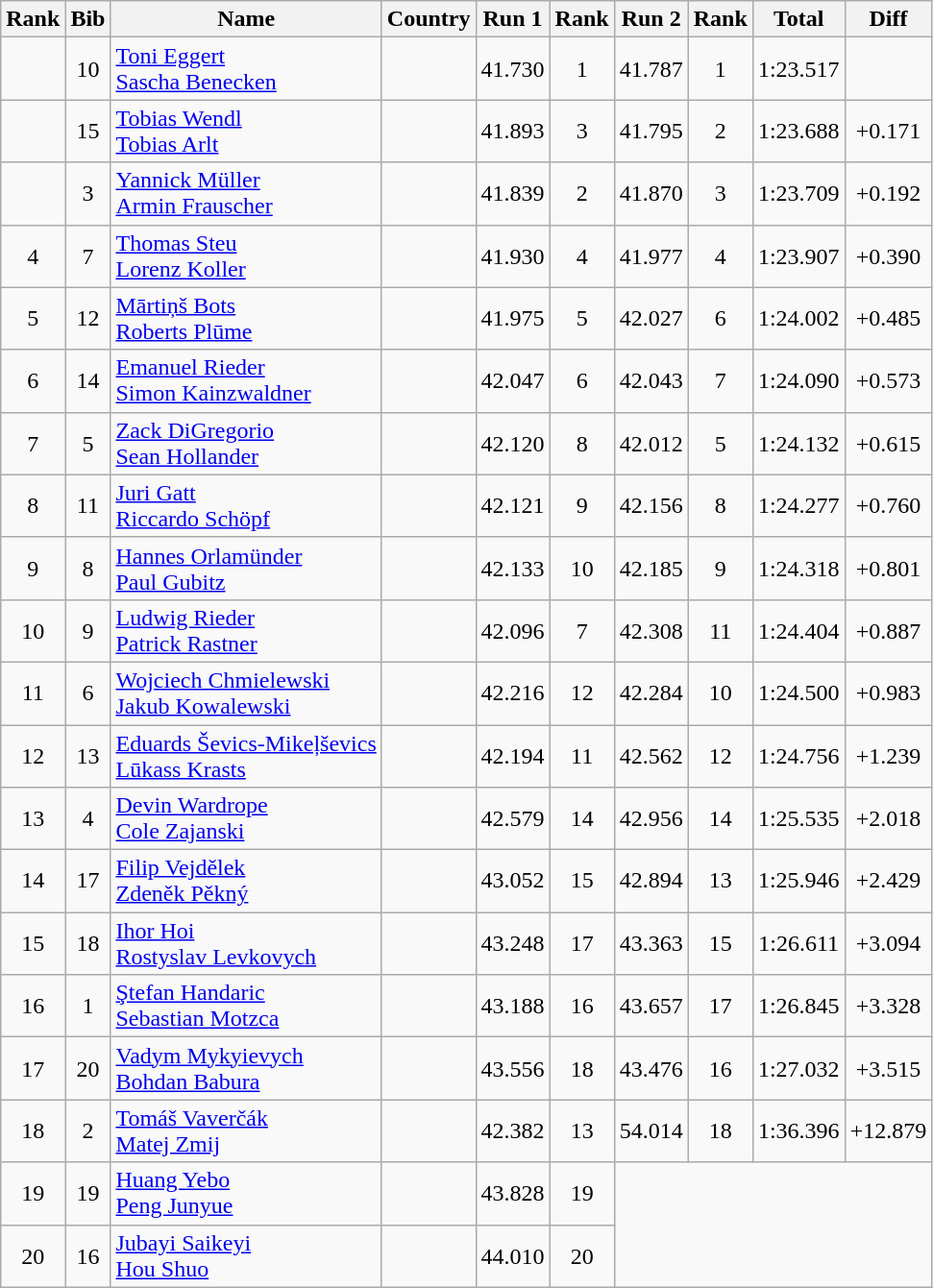<table class="wikitable sortable" style="text-align:center">
<tr>
<th>Rank</th>
<th>Bib</th>
<th>Name</th>
<th>Country</th>
<th>Run 1</th>
<th>Rank</th>
<th>Run 2</th>
<th>Rank</th>
<th>Total</th>
<th>Diff</th>
</tr>
<tr>
<td></td>
<td>10</td>
<td align=left><a href='#'>Toni Eggert</a><br><a href='#'>Sascha Benecken</a></td>
<td align=left></td>
<td>41.730</td>
<td>1</td>
<td>41.787</td>
<td>1</td>
<td>1:23.517</td>
<td></td>
</tr>
<tr>
<td></td>
<td>15</td>
<td align=left><a href='#'>Tobias Wendl</a><br><a href='#'>Tobias Arlt</a></td>
<td align=left></td>
<td>41.893</td>
<td>3</td>
<td>41.795</td>
<td>2</td>
<td>1:23.688</td>
<td>+0.171</td>
</tr>
<tr>
<td></td>
<td>3</td>
<td align=left><a href='#'>Yannick Müller</a><br><a href='#'>Armin Frauscher</a></td>
<td align=left></td>
<td>41.839</td>
<td>2</td>
<td>41.870</td>
<td>3</td>
<td>1:23.709</td>
<td>+0.192</td>
</tr>
<tr>
<td>4</td>
<td>7</td>
<td align=left><a href='#'>Thomas Steu</a><br><a href='#'>Lorenz Koller</a></td>
<td align=left></td>
<td>41.930</td>
<td>4</td>
<td>41.977</td>
<td>4</td>
<td>1:23.907</td>
<td>+0.390</td>
</tr>
<tr>
<td>5</td>
<td>12</td>
<td align=left><a href='#'>Mārtiņš Bots</a><br><a href='#'>Roberts Plūme</a></td>
<td align=left></td>
<td>41.975</td>
<td>5</td>
<td>42.027</td>
<td>6</td>
<td>1:24.002</td>
<td>+0.485</td>
</tr>
<tr>
<td>6</td>
<td>14</td>
<td align=left><a href='#'>Emanuel Rieder</a><br><a href='#'>Simon Kainzwaldner</a></td>
<td align=left></td>
<td>42.047</td>
<td>6</td>
<td>42.043</td>
<td>7</td>
<td>1:24.090</td>
<td>+0.573</td>
</tr>
<tr>
<td>7</td>
<td>5</td>
<td align=left><a href='#'>Zack DiGregorio</a><br><a href='#'>Sean Hollander</a></td>
<td align=left></td>
<td>42.120</td>
<td>8</td>
<td>42.012</td>
<td>5</td>
<td>1:24.132</td>
<td>+0.615</td>
</tr>
<tr>
<td>8</td>
<td>11</td>
<td align=left><a href='#'>Juri Gatt</a><br><a href='#'>Riccardo Schöpf</a></td>
<td align=left></td>
<td>42.121</td>
<td>9</td>
<td>42.156</td>
<td>8</td>
<td>1:24.277</td>
<td>+0.760</td>
</tr>
<tr>
<td>9</td>
<td>8</td>
<td align=left><a href='#'>Hannes Orlamünder</a><br><a href='#'>Paul Gubitz</a></td>
<td align=left></td>
<td>42.133</td>
<td>10</td>
<td>42.185</td>
<td>9</td>
<td>1:24.318</td>
<td>+0.801</td>
</tr>
<tr>
<td>10</td>
<td>9</td>
<td align=left><a href='#'>Ludwig Rieder</a><br><a href='#'>Patrick Rastner</a></td>
<td align=left></td>
<td>42.096</td>
<td>7</td>
<td>42.308</td>
<td>11</td>
<td>1:24.404</td>
<td>+0.887</td>
</tr>
<tr>
<td>11</td>
<td>6</td>
<td align=left><a href='#'>Wojciech Chmielewski</a><br><a href='#'>Jakub Kowalewski</a></td>
<td align=left></td>
<td>42.216</td>
<td>12</td>
<td>42.284</td>
<td>10</td>
<td>1:24.500</td>
<td>+0.983</td>
</tr>
<tr>
<td>12</td>
<td>13</td>
<td align=left><a href='#'>Eduards Ševics-Mikeļševics</a><br><a href='#'>Lūkass Krasts</a></td>
<td align=left></td>
<td>42.194</td>
<td>11</td>
<td>42.562</td>
<td>12</td>
<td>1:24.756</td>
<td>+1.239</td>
</tr>
<tr>
<td>13</td>
<td>4</td>
<td align=left><a href='#'>Devin Wardrope</a><br><a href='#'>Cole Zajanski</a></td>
<td align=left></td>
<td>42.579</td>
<td>14</td>
<td>42.956</td>
<td>14</td>
<td>1:25.535</td>
<td>+2.018</td>
</tr>
<tr>
<td>14</td>
<td>17</td>
<td align=left><a href='#'>Filip Vejdělek</a><br><a href='#'>Zdeněk Pěkný</a></td>
<td align=left></td>
<td>43.052</td>
<td>15</td>
<td>42.894</td>
<td>13</td>
<td>1:25.946</td>
<td>+2.429</td>
</tr>
<tr>
<td>15</td>
<td>18</td>
<td align=left><a href='#'>Ihor Hoi</a><br><a href='#'>Rostyslav Levkovych</a></td>
<td align=left></td>
<td>43.248</td>
<td>17</td>
<td>43.363</td>
<td>15</td>
<td>1:26.611</td>
<td>+3.094</td>
</tr>
<tr>
<td>16</td>
<td>1</td>
<td align=left><a href='#'>Ştefan Handaric</a><br><a href='#'>Sebastian Motzca</a></td>
<td align=left></td>
<td>43.188</td>
<td>16</td>
<td>43.657</td>
<td>17</td>
<td>1:26.845</td>
<td>+3.328</td>
</tr>
<tr>
<td>17</td>
<td>20</td>
<td align=left><a href='#'>Vadym Mykyievych</a><br><a href='#'>Bohdan Babura</a></td>
<td align=left></td>
<td>43.556</td>
<td>18</td>
<td>43.476</td>
<td>16</td>
<td>1:27.032</td>
<td>+3.515</td>
</tr>
<tr>
<td>18</td>
<td>2</td>
<td align=left><a href='#'>Tomáš Vaverčák</a><br><a href='#'>Matej Zmij</a></td>
<td align=left></td>
<td>42.382</td>
<td>13</td>
<td>54.014</td>
<td>18</td>
<td>1:36.396</td>
<td>+12.879</td>
</tr>
<tr>
<td>19</td>
<td>19</td>
<td align=left><a href='#'>Huang Yebo</a><br><a href='#'>Peng Junyue</a></td>
<td align=left></td>
<td>43.828</td>
<td>19</td>
<td colspan=4 rowspan=2></td>
</tr>
<tr>
<td>20</td>
<td>16</td>
<td align=left><a href='#'>Jubayi Saikeyi</a><br><a href='#'>Hou Shuo</a></td>
<td align=left></td>
<td>44.010</td>
<td>20</td>
</tr>
</table>
